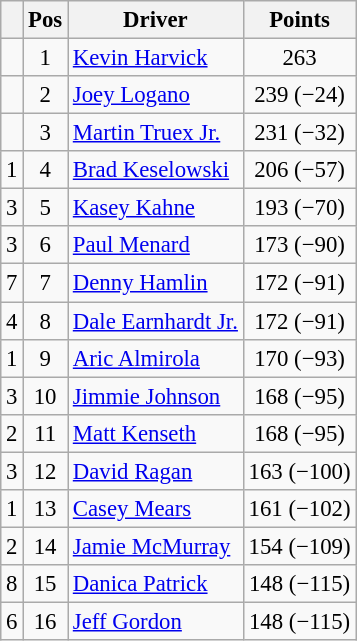<table class="wikitable" style="font-size: 95%;">
<tr>
<th></th>
<th>Pos</th>
<th>Driver</th>
<th>Points</th>
</tr>
<tr>
<td align="left"></td>
<td style="text-align:center;">1</td>
<td><a href='#'>Kevin Harvick</a></td>
<td style="text-align:center;">263</td>
</tr>
<tr>
<td align="left"></td>
<td style="text-align:center;">2</td>
<td><a href='#'>Joey Logano</a></td>
<td style="text-align:center;">239 (−24)</td>
</tr>
<tr>
<td align="left"></td>
<td style="text-align:center;">3</td>
<td><a href='#'>Martin Truex Jr.</a></td>
<td style="text-align:center;">231 (−32)</td>
</tr>
<tr>
<td align="left"> 1</td>
<td style="text-align:center;">4</td>
<td><a href='#'>Brad Keselowski</a></td>
<td style="text-align:center;">206 (−57)</td>
</tr>
<tr>
<td align="left"> 3</td>
<td style="text-align:center;">5</td>
<td><a href='#'>Kasey Kahne</a></td>
<td style="text-align:center;">193 (−70)</td>
</tr>
<tr>
<td align="left"> 3</td>
<td style="text-align:center;">6</td>
<td><a href='#'>Paul Menard</a></td>
<td style="text-align:center;">173 (−90)</td>
</tr>
<tr>
<td align="left"> 7</td>
<td style="text-align:center;">7</td>
<td><a href='#'>Denny Hamlin</a></td>
<td style="text-align:center;">172 (−91)</td>
</tr>
<tr>
<td align="left"> 4</td>
<td style="text-align:center;">8</td>
<td><a href='#'>Dale Earnhardt Jr.</a></td>
<td style="text-align:center;">172 (−91)</td>
</tr>
<tr>
<td align="left"> 1</td>
<td style="text-align:center;">9</td>
<td><a href='#'>Aric Almirola</a></td>
<td style="text-align:center;">170 (−93)</td>
</tr>
<tr>
<td align="left"> 3</td>
<td style="text-align:center;">10</td>
<td><a href='#'>Jimmie Johnson</a></td>
<td style="text-align:center;">168 (−95)</td>
</tr>
<tr>
<td align="left"> 2</td>
<td style="text-align:center;">11</td>
<td><a href='#'>Matt Kenseth</a></td>
<td style="text-align:center;">168 (−95)</td>
</tr>
<tr>
<td align="left"> 3</td>
<td style="text-align:center;">12</td>
<td><a href='#'>David Ragan</a></td>
<td style="text-align:center;">163 (−100)</td>
</tr>
<tr>
<td align="left"> 1</td>
<td style="text-align:center;">13</td>
<td><a href='#'>Casey Mears</a></td>
<td style="text-align:center;">161 (−102)</td>
</tr>
<tr>
<td align="left"> 2</td>
<td style="text-align:center;">14</td>
<td><a href='#'>Jamie McMurray</a></td>
<td style="text-align:center;">154 (−109)</td>
</tr>
<tr>
<td align="left"> 8</td>
<td style="text-align:center;">15</td>
<td><a href='#'>Danica Patrick</a></td>
<td style="text-align:center;">148 (−115)</td>
</tr>
<tr>
<td align="left"> 6</td>
<td style="text-align:center;">16</td>
<td><a href='#'>Jeff Gordon</a></td>
<td style="text-align:center;">148 (−115)</td>
</tr>
</table>
